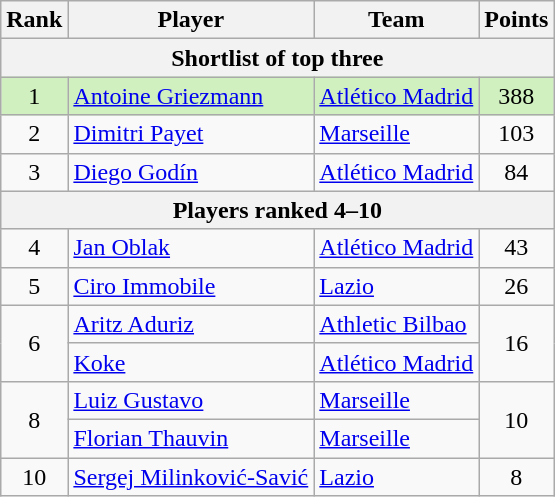<table class="wikitable" style="text-align:center">
<tr>
<th>Rank</th>
<th>Player</th>
<th>Team</th>
<th>Points</th>
</tr>
<tr>
<th colspan=4>Shortlist of top three</th>
</tr>
<tr bgcolor="#D0F0C0">
<td>1</td>
<td align=left> <a href='#'>Antoine Griezmann</a></td>
<td align=left> <a href='#'>Atlético Madrid</a></td>
<td>388</td>
</tr>
<tr>
<td>2</td>
<td align=left> <a href='#'>Dimitri Payet</a></td>
<td align=left> <a href='#'>Marseille</a></td>
<td>103</td>
</tr>
<tr>
<td>3</td>
<td align=left> <a href='#'>Diego Godín</a></td>
<td align=left> <a href='#'>Atlético Madrid</a></td>
<td>84</td>
</tr>
<tr>
<th colspan=4>Players ranked 4–10</th>
</tr>
<tr>
<td>4</td>
<td align=left> <a href='#'>Jan Oblak</a></td>
<td align=left> <a href='#'>Atlético Madrid</a></td>
<td>43</td>
</tr>
<tr>
<td>5</td>
<td align=left> <a href='#'>Ciro Immobile</a></td>
<td align=left> <a href='#'>Lazio</a></td>
<td>26</td>
</tr>
<tr>
<td rowspan=2>6</td>
<td align=left> <a href='#'>Aritz Aduriz</a></td>
<td align=left> <a href='#'>Athletic Bilbao</a></td>
<td rowspan=2>16</td>
</tr>
<tr>
<td align=left> <a href='#'>Koke</a></td>
<td align=left> <a href='#'>Atlético Madrid</a></td>
</tr>
<tr>
<td rowspan=2>8</td>
<td align=left> <a href='#'>Luiz Gustavo</a></td>
<td align=left> <a href='#'>Marseille</a></td>
<td rowspan=2>10</td>
</tr>
<tr>
<td align=left> <a href='#'>Florian Thauvin</a></td>
<td align=left> <a href='#'>Marseille</a></td>
</tr>
<tr>
<td>10</td>
<td align=left> <a href='#'>Sergej Milinković-Savić</a></td>
<td align=left> <a href='#'>Lazio</a></td>
<td>8</td>
</tr>
</table>
